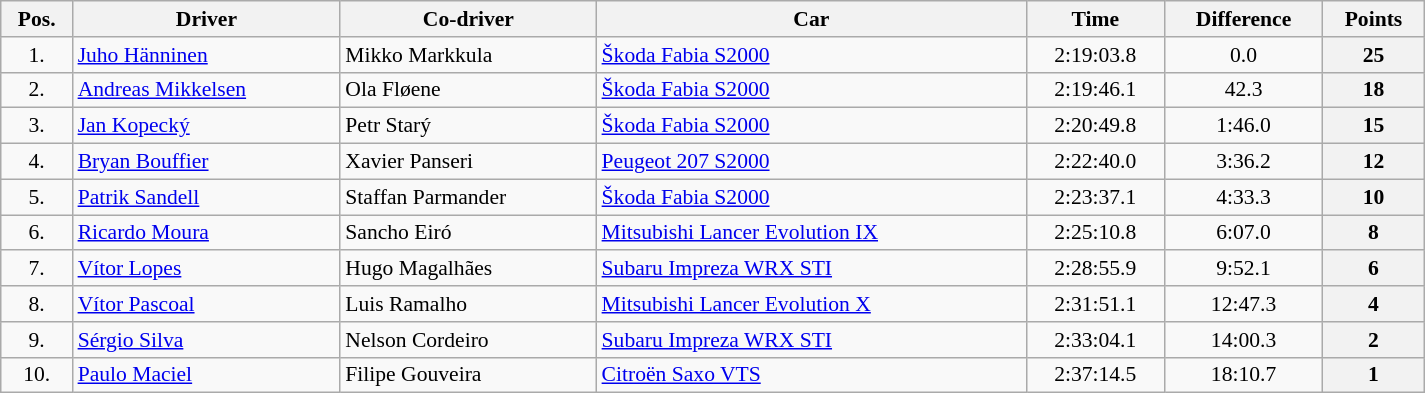<table class="wikitable" width="100%" style="text-align: center; font-size: 90%; max-width: 950px;">
<tr>
<th>Pos.</th>
<th>Driver</th>
<th>Co-driver</th>
<th>Car</th>
<th>Time</th>
<th>Difference</th>
<th>Points</th>
</tr>
<tr>
<td>1.</td>
<td align="left"> <a href='#'>Juho Hänninen</a></td>
<td align="left"> Mikko Markkula</td>
<td align="left"><a href='#'>Škoda Fabia S2000</a></td>
<td>2:19:03.8</td>
<td>0.0</td>
<th>25</th>
</tr>
<tr>
<td>2.</td>
<td align="left"> <a href='#'>Andreas Mikkelsen</a></td>
<td align="left"> Ola Fløene</td>
<td align="left"><a href='#'>Škoda Fabia S2000</a></td>
<td>2:19:46.1</td>
<td>42.3</td>
<th>18</th>
</tr>
<tr>
<td>3.</td>
<td align="left"> <a href='#'>Jan Kopecký</a></td>
<td align="left"> Petr Starý</td>
<td align="left"><a href='#'>Škoda Fabia S2000</a></td>
<td>2:20:49.8</td>
<td>1:46.0</td>
<th>15</th>
</tr>
<tr>
<td>4.</td>
<td align="left"> <a href='#'>Bryan Bouffier</a></td>
<td align="left"> Xavier Panseri</td>
<td align="left"><a href='#'>Peugeot 207 S2000</a></td>
<td>2:22:40.0</td>
<td>3:36.2</td>
<th>12</th>
</tr>
<tr>
<td>5.</td>
<td align="left"> <a href='#'>Patrik Sandell</a></td>
<td align="left"> Staffan Parmander</td>
<td align="left"><a href='#'>Škoda Fabia S2000</a></td>
<td>2:23:37.1</td>
<td>4:33.3</td>
<th>10</th>
</tr>
<tr>
<td>6.</td>
<td align="left"> <a href='#'>Ricardo Moura</a></td>
<td align="left"> Sancho Eiró</td>
<td align="left"><a href='#'>Mitsubishi Lancer Evolution IX</a></td>
<td>2:25:10.8</td>
<td>6:07.0</td>
<th>8</th>
</tr>
<tr>
<td>7.</td>
<td align="left"> <a href='#'>Vítor Lopes</a></td>
<td align="left"> Hugo Magalhães</td>
<td align="left"><a href='#'>Subaru Impreza WRX STI</a></td>
<td>2:28:55.9</td>
<td>9:52.1</td>
<th>6</th>
</tr>
<tr>
<td>8.</td>
<td align="left"> <a href='#'>Vítor Pascoal</a></td>
<td align="left"> Luis Ramalho</td>
<td align="left"><a href='#'>Mitsubishi Lancer Evolution X</a></td>
<td>2:31:51.1</td>
<td>12:47.3</td>
<th>4</th>
</tr>
<tr>
<td>9.</td>
<td align="left"> <a href='#'>Sérgio Silva</a></td>
<td align="left"> Nelson Cordeiro</td>
<td align="left"><a href='#'>Subaru Impreza WRX STI</a></td>
<td>2:33:04.1</td>
<td>14:00.3</td>
<th>2</th>
</tr>
<tr>
<td>10.</td>
<td align="left"> <a href='#'>Paulo Maciel</a></td>
<td align="left"> Filipe Gouveira</td>
<td align="left"><a href='#'>Citroën Saxo VTS</a></td>
<td>2:37:14.5</td>
<td>18:10.7</td>
<th>1</th>
</tr>
</table>
